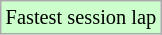<table class="wikitable sortable" style="font-size: 85%;">
<tr style="background:#ccffcc;">
<td>Fastest session lap</td>
</tr>
</table>
